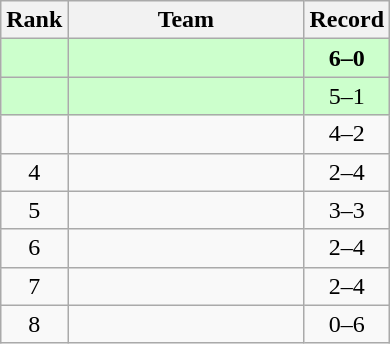<table class="wikitable">
<tr>
<th>Rank</th>
<th width=150px>Team</th>
<th>Record</th>
</tr>
<tr bgcolor=ccffcc>
<td align=center></td>
<td></td>
<td align=center><strong>6–0</strong></td>
</tr>
<tr bgcolor=ccffcc>
<td align=center></td>
<td></td>
<td align=center>5–1</td>
</tr>
<tr>
<td align=center></td>
<td></td>
<td align=center>4–2</td>
</tr>
<tr>
<td align=center>4</td>
<td></td>
<td align=center>2–4</td>
</tr>
<tr>
<td align=center>5</td>
<td></td>
<td align=center>3–3</td>
</tr>
<tr>
<td align=center>6</td>
<td></td>
<td align=center>2–4</td>
</tr>
<tr>
<td align=center>7</td>
<td></td>
<td align=center>2–4</td>
</tr>
<tr>
<td align=center>8</td>
<td></td>
<td align=center>0–6</td>
</tr>
</table>
